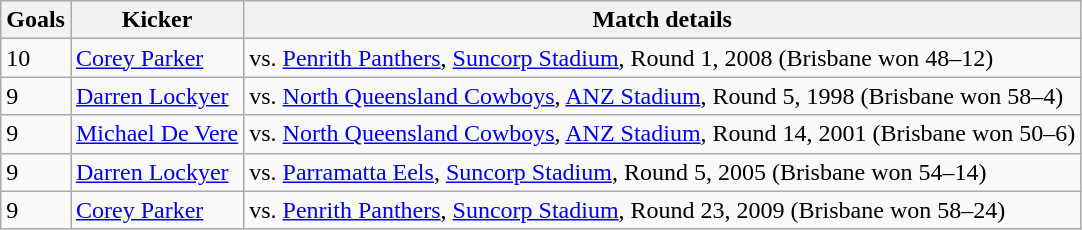<table class="wikitable">
<tr>
<th>Goals</th>
<th>Kicker</th>
<th>Match details</th>
</tr>
<tr>
<td>10</td>
<td><a href='#'>Corey Parker</a></td>
<td>vs. <a href='#'>Penrith Panthers</a>, <a href='#'>Suncorp Stadium</a>, Round 1, 2008 (Brisbane won 48–12)</td>
</tr>
<tr>
<td>9</td>
<td><a href='#'>Darren Lockyer</a></td>
<td>vs. <a href='#'>North Queensland Cowboys</a>, <a href='#'>ANZ Stadium</a>, Round 5, 1998 (Brisbane won 58–4)</td>
</tr>
<tr>
<td>9</td>
<td><a href='#'>Michael De Vere</a></td>
<td>vs. <a href='#'>North Queensland Cowboys</a>, <a href='#'>ANZ Stadium</a>, Round 14, 2001 (Brisbane won 50–6)</td>
</tr>
<tr>
<td>9</td>
<td><a href='#'>Darren Lockyer</a></td>
<td>vs. <a href='#'>Parramatta Eels</a>, <a href='#'>Suncorp Stadium</a>, Round 5, 2005 (Brisbane won 54–14)</td>
</tr>
<tr>
<td>9</td>
<td><a href='#'>Corey Parker</a></td>
<td>vs. <a href='#'>Penrith Panthers</a>, <a href='#'>Suncorp Stadium</a>, Round 23, 2009 (Brisbane won 58–24)</td>
</tr>
</table>
